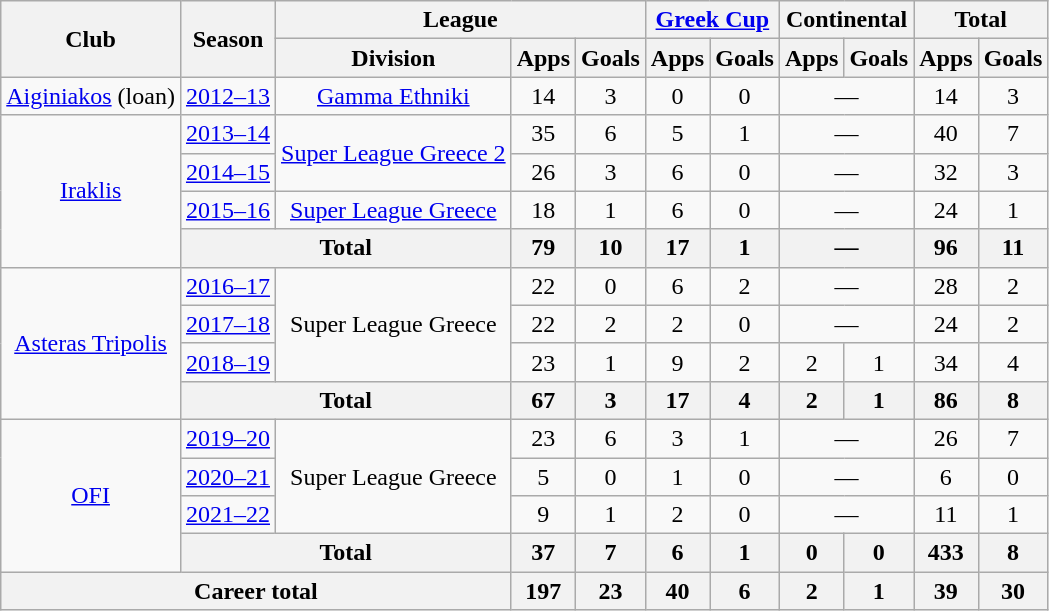<table class="wikitable" style="text-align:center">
<tr>
<th rowspan=2>Club</th>
<th rowspan=2>Season</th>
<th colspan=3>League</th>
<th colspan=2><a href='#'>Greek Cup</a></th>
<th colspan=2>Continental</th>
<th colspan=2>Total</th>
</tr>
<tr>
<th>Division</th>
<th>Apps</th>
<th>Goals</th>
<th>Apps</th>
<th>Goals</th>
<th>Apps</th>
<th>Goals</th>
<th>Apps</th>
<th>Goals</th>
</tr>
<tr>
<td><a href='#'>Aiginiakos</a> (loan)</td>
<td><a href='#'>2012–13</a></td>
<td><a href='#'>Gamma Ethniki</a></td>
<td>14</td>
<td>3</td>
<td>0</td>
<td>0</td>
<td colspan="2">—</td>
<td>14</td>
<td>3</td>
</tr>
<tr>
<td rowspan="4"><a href='#'>Iraklis</a></td>
<td><a href='#'>2013–14</a></td>
<td rowspan="2"><a href='#'>Super League Greece 2</a></td>
<td>35</td>
<td>6</td>
<td>5</td>
<td>1</td>
<td colspan="2">—</td>
<td>40</td>
<td>7</td>
</tr>
<tr>
<td><a href='#'>2014–15</a></td>
<td>26</td>
<td>3</td>
<td>6</td>
<td>0</td>
<td colspan="2">—</td>
<td>32</td>
<td>3</td>
</tr>
<tr>
<td><a href='#'>2015–16</a></td>
<td><a href='#'>Super League Greece</a></td>
<td>18</td>
<td>1</td>
<td>6</td>
<td>0</td>
<td colspan="2">—</td>
<td>24</td>
<td>1</td>
</tr>
<tr>
<th colspan="2">Total</th>
<th>79</th>
<th>10</th>
<th>17</th>
<th>1</th>
<th colspan="2">—</th>
<th>96</th>
<th>11</th>
</tr>
<tr>
<td rowspan="4"><a href='#'>Asteras Tripolis</a></td>
<td><a href='#'>2016–17</a></td>
<td rowspan="3">Super League Greece</td>
<td>22</td>
<td>0</td>
<td>6</td>
<td>2</td>
<td colspan="2">—</td>
<td>28</td>
<td>2</td>
</tr>
<tr>
<td><a href='#'>2017–18</a></td>
<td>22</td>
<td>2</td>
<td>2</td>
<td>0</td>
<td colspan="2">—</td>
<td>24</td>
<td>2</td>
</tr>
<tr>
<td><a href='#'>2018–19</a></td>
<td>23</td>
<td>1</td>
<td>9</td>
<td>2</td>
<td>2</td>
<td>1</td>
<td>34</td>
<td>4</td>
</tr>
<tr>
<th colspan="2">Total</th>
<th>67</th>
<th>3</th>
<th>17</th>
<th>4</th>
<th>2</th>
<th>1</th>
<th>86</th>
<th>8</th>
</tr>
<tr>
<td rowspan="4"><a href='#'>OFI</a></td>
<td><a href='#'>2019–20</a></td>
<td rowspan="3">Super League Greece</td>
<td>23</td>
<td>6</td>
<td>3</td>
<td>1</td>
<td colspan="2">—</td>
<td>26</td>
<td>7</td>
</tr>
<tr>
<td><a href='#'>2020–21</a></td>
<td>5</td>
<td>0</td>
<td>1</td>
<td>0</td>
<td colspan="2">—</td>
<td>6</td>
<td>0</td>
</tr>
<tr>
<td><a href='#'>2021–22</a></td>
<td>9</td>
<td>1</td>
<td>2</td>
<td>0</td>
<td colspan="2">—</td>
<td>11</td>
<td>1</td>
</tr>
<tr>
<th colspan="2">Total</th>
<th>37</th>
<th>7</th>
<th>6</th>
<th>1</th>
<th>0</th>
<th>0</th>
<th>433</th>
<th>8</th>
</tr>
<tr>
<th colspan="3">Career total</th>
<th>197</th>
<th>23</th>
<th>40</th>
<th>6</th>
<th>2</th>
<th>1</th>
<th>39</th>
<th>30</th>
</tr>
</table>
